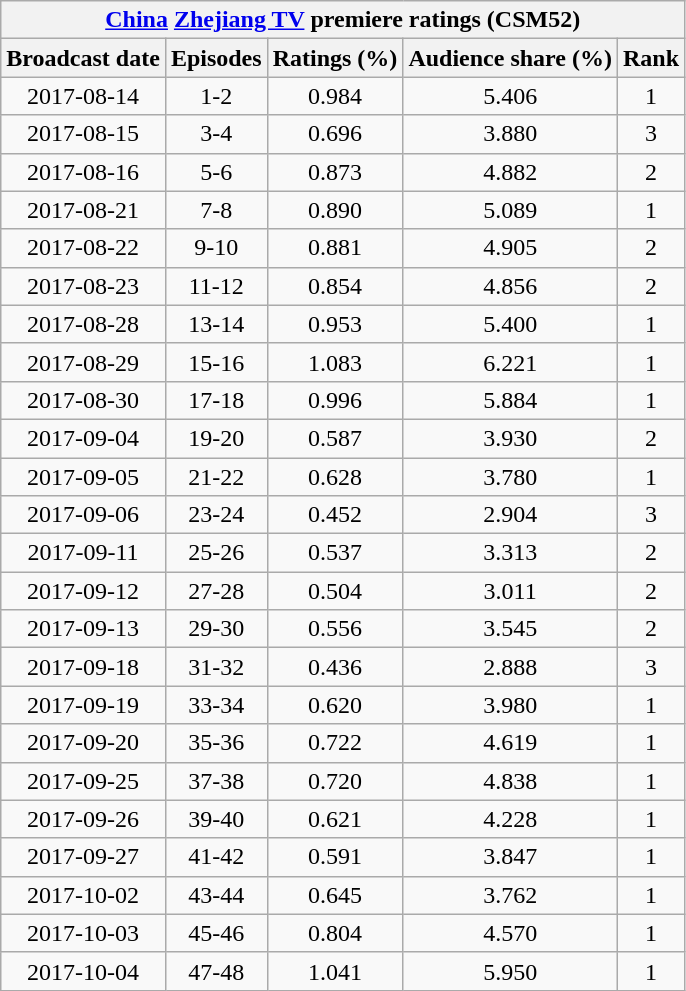<table class="wikitable" sortable mw-collapsible jquery-tablesorter" style="text-align:center">
<tr>
<th colspan="5"><strong><a href='#'>China</a></strong> <strong><a href='#'>Zhejiang TV</a> premiere ratings (CSM52)</strong></th>
</tr>
<tr>
<th><strong>Broadcast date</strong></th>
<th><strong>Episodes</strong></th>
<th><strong>Ratings (%)</strong></th>
<th><strong>Audience share (%)</strong></th>
<th><strong>Rank</strong></th>
</tr>
<tr>
<td>2017-08-14</td>
<td>1-2</td>
<td>0.984</td>
<td>5.406</td>
<td>1</td>
</tr>
<tr>
<td>2017-08-15</td>
<td>3-4</td>
<td>0.696</td>
<td>3.880</td>
<td>3</td>
</tr>
<tr>
<td>2017-08-16</td>
<td>5-6</td>
<td>0.873</td>
<td>4.882</td>
<td>2</td>
</tr>
<tr>
<td>2017-08-21</td>
<td>7-8</td>
<td>0.890</td>
<td>5.089</td>
<td>1</td>
</tr>
<tr>
<td>2017-08-22</td>
<td>9-10</td>
<td>0.881</td>
<td>4.905</td>
<td>2</td>
</tr>
<tr>
<td>2017-08-23</td>
<td>11-12</td>
<td>0.854</td>
<td>4.856</td>
<td>2</td>
</tr>
<tr>
<td>2017-08-28</td>
<td>13-14</td>
<td>0.953</td>
<td>5.400</td>
<td>1</td>
</tr>
<tr>
<td>2017-08-29</td>
<td>15-16</td>
<td>1.083</td>
<td>6.221</td>
<td>1</td>
</tr>
<tr>
<td>2017-08-30</td>
<td>17-18</td>
<td>0.996</td>
<td>5.884</td>
<td>1</td>
</tr>
<tr>
<td>2017-09-04</td>
<td>19-20</td>
<td>0.587</td>
<td>3.930</td>
<td>2</td>
</tr>
<tr>
<td>2017-09-05</td>
<td>21-22</td>
<td>0.628</td>
<td>3.780</td>
<td>1</td>
</tr>
<tr>
<td>2017-09-06</td>
<td>23-24</td>
<td>0.452</td>
<td>2.904</td>
<td>3</td>
</tr>
<tr>
<td>2017-09-11</td>
<td>25-26</td>
<td>0.537</td>
<td>3.313</td>
<td>2</td>
</tr>
<tr>
<td>2017-09-12</td>
<td>27-28</td>
<td>0.504</td>
<td>3.011</td>
<td>2</td>
</tr>
<tr>
<td>2017-09-13</td>
<td>29-30</td>
<td>0.556</td>
<td>3.545</td>
<td>2</td>
</tr>
<tr>
<td>2017-09-18</td>
<td>31-32</td>
<td>0.436</td>
<td>2.888</td>
<td>3</td>
</tr>
<tr>
<td>2017-09-19</td>
<td>33-34</td>
<td>0.620</td>
<td>3.980</td>
<td>1</td>
</tr>
<tr>
<td>2017-09-20</td>
<td>35-36</td>
<td>0.722</td>
<td>4.619</td>
<td>1</td>
</tr>
<tr>
<td>2017-09-25</td>
<td>37-38</td>
<td>0.720</td>
<td>4.838</td>
<td>1</td>
</tr>
<tr>
<td>2017-09-26</td>
<td>39-40</td>
<td>0.621</td>
<td>4.228</td>
<td>1</td>
</tr>
<tr>
<td>2017-09-27</td>
<td>41-42</td>
<td>0.591</td>
<td>3.847</td>
<td>1</td>
</tr>
<tr>
<td>2017-10-02</td>
<td>43-44</td>
<td>0.645</td>
<td>3.762</td>
<td>1</td>
</tr>
<tr>
<td>2017-10-03</td>
<td>45-46</td>
<td>0.804</td>
<td>4.570</td>
<td>1</td>
</tr>
<tr>
<td>2017-10-04</td>
<td>47-48</td>
<td>1.041</td>
<td>5.950</td>
<td>1</td>
</tr>
</table>
